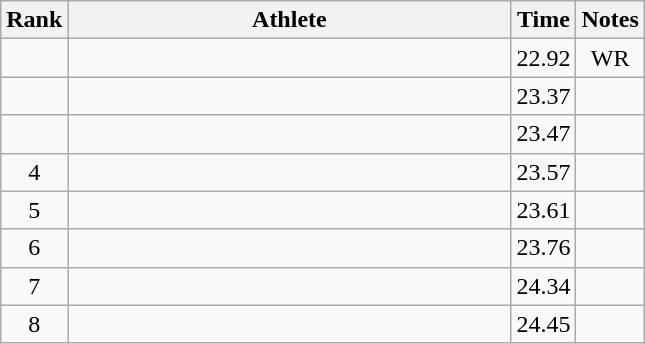<table class="wikitable" style="text-align:center">
<tr>
<th>Rank</th>
<th Style="width:18em">Athlete</th>
<th>Time</th>
<th>Notes</th>
</tr>
<tr>
<td></td>
<td style="text-align:left"></td>
<td>22.92</td>
<td>WR</td>
</tr>
<tr>
<td></td>
<td style="text-align:left"></td>
<td>23.37</td>
<td></td>
</tr>
<tr>
<td></td>
<td style="text-align:left"></td>
<td>23.47</td>
<td></td>
</tr>
<tr>
<td>4</td>
<td style="text-align:left"></td>
<td>23.57</td>
<td></td>
</tr>
<tr>
<td>5</td>
<td style="text-align:left"></td>
<td>23.61</td>
<td></td>
</tr>
<tr>
<td>6</td>
<td style="text-align:left"></td>
<td>23.76</td>
<td></td>
</tr>
<tr>
<td>7</td>
<td style="text-align:left"></td>
<td>24.34</td>
<td></td>
</tr>
<tr>
<td>8</td>
<td style="text-align:left"></td>
<td>24.45</td>
<td></td>
</tr>
</table>
